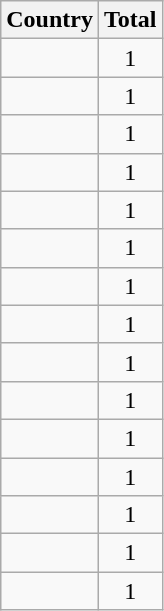<table class="sortable wikitable">
<tr>
<th>Country</th>
<th>Total</th>
</tr>
<tr>
<td></td>
<td align=center>1</td>
</tr>
<tr>
<td></td>
<td align=center>1</td>
</tr>
<tr>
<td></td>
<td align=center>1</td>
</tr>
<tr>
<td></td>
<td align=center>1</td>
</tr>
<tr>
<td></td>
<td align=center>1</td>
</tr>
<tr>
<td></td>
<td align=center>1</td>
</tr>
<tr>
<td></td>
<td align=center>1</td>
</tr>
<tr>
<td></td>
<td align=center>1</td>
</tr>
<tr>
<td></td>
<td align=center>1</td>
</tr>
<tr>
<td></td>
<td align=center>1</td>
</tr>
<tr>
<td></td>
<td align=center>1</td>
</tr>
<tr>
<td></td>
<td align=center>1</td>
</tr>
<tr>
<td></td>
<td align=center>1</td>
</tr>
<tr>
<td></td>
<td align=center>1</td>
</tr>
<tr>
<td></td>
<td align=center>1</td>
</tr>
</table>
